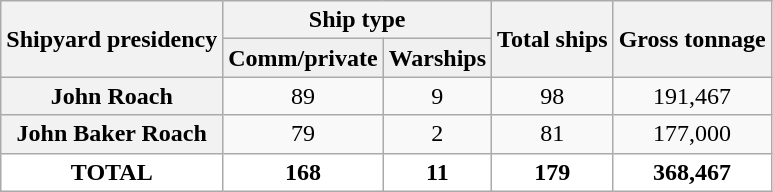<table class="wikitable">
<tr>
<th rowspan="2">Shipyard presidency</th>
<th colspan="2">Ship type</th>
<th rowspan="2">Total ships</th>
<th rowspan="2">Gross tonnage</th>
</tr>
<tr style="background:#f0f0f0;">
<td align="center"><strong>Comm/private</strong></td>
<td align="center"><strong>Warships</strong></td>
</tr>
<tr align="center">
<th align="left">John Roach</th>
<td>89</td>
<td>9</td>
<td>98</td>
<td>191,467</td>
</tr>
<tr align="center">
<th align="left">John Baker Roach</th>
<td>79</td>
<td>2</td>
<td>81</td>
<td>177,000</td>
</tr>
<tr align="center" style="background:white; font-weight:600;">
<td><strong>TOTAL</strong></td>
<td>168</td>
<td>11</td>
<td>179</td>
<td>368,467</td>
</tr>
</table>
